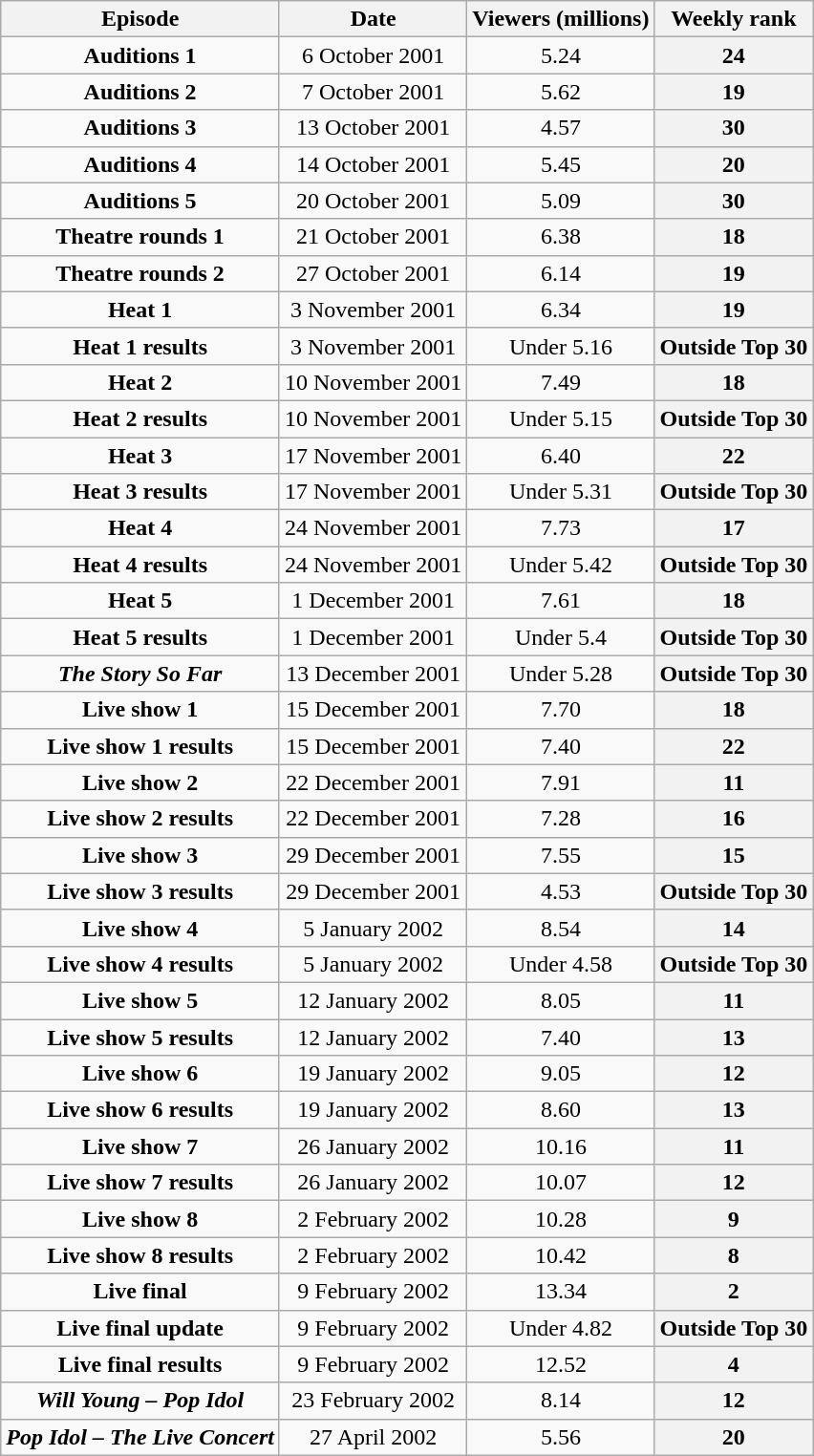<table class="wikitable sortable">
<tr>
<th>Episode</th>
<th>Date</th>
<th>Viewers (millions)</th>
<th>Weekly rank</th>
</tr>
<tr>
<td style="text-align:center"><strong>Auditions 1</strong></td>
<td style="text-align:center">6 October 2001</td>
<td style="text-align:center">5.24</td>
<th style="text-align:center"><strong>24</strong></th>
</tr>
<tr>
<td style="text-align:center"><strong>Auditions 2</strong></td>
<td style="text-align:center">7 October 2001</td>
<td style="text-align:center">5.62</td>
<th style="text-align:center"><strong>19</strong></th>
</tr>
<tr>
<td style="text-align:center"><strong>Auditions 3</strong></td>
<td style="text-align:center">13 October 2001</td>
<td style="text-align:center">4.57</td>
<th style="text-align:center"><strong>30</strong></th>
</tr>
<tr>
<td style="text-align:center"><strong>Auditions 4</strong></td>
<td style="text-align:center">14 October 2001</td>
<td style="text-align:center">5.45</td>
<th style="text-align:center"><strong>20</strong></th>
</tr>
<tr>
<td style="text-align:center"><strong>Auditions 5</strong></td>
<td style="text-align:center">20 October 2001</td>
<td style="text-align:center">5.09</td>
<th style="text-align:center"><strong>30</strong></th>
</tr>
<tr>
<td style="text-align:center"><strong>Theatre rounds 1</strong></td>
<td style="text-align:center">21 October 2001</td>
<td style="text-align:center">6.38</td>
<th style="text-align:center"><strong>18</strong></th>
</tr>
<tr>
<td style="text-align:center"><strong>Theatre rounds 2</strong></td>
<td style="text-align:center">27 October 2001</td>
<td style="text-align:center">6.14</td>
<th style="text-align:center"><strong>19</strong></th>
</tr>
<tr>
<td style="text-align:center"><strong>Heat 1</strong></td>
<td style="text-align:center">3 November 2001</td>
<td style="text-align:center">6.34</td>
<th style="text-align:center"><strong>19</strong></th>
</tr>
<tr>
<td style="text-align:center"><strong>Heat 1 results</strong></td>
<td style="text-align:center">3 November 2001</td>
<td style="text-align:center">Under 5.16</td>
<th style="text-align:center"><strong>Outside Top 30</strong></th>
</tr>
<tr>
<td style="text-align:center"><strong>Heat 2</strong></td>
<td style="text-align:center">10 November 2001</td>
<td style="text-align:center">7.49</td>
<th style="text-align:center"><strong>18</strong></th>
</tr>
<tr>
<td style="text-align:center"><strong>Heat 2 results</strong></td>
<td style="text-align:center">10 November 2001</td>
<td style="text-align:center">Under 5.15</td>
<th style="text-align:center"><strong>Outside Top 30</strong></th>
</tr>
<tr>
<td style="text-align:center"><strong>Heat 3</strong></td>
<td style="text-align:center">17 November 2001</td>
<td style="text-align:center">6.40</td>
<th style="text-align:center"><strong>22</strong></th>
</tr>
<tr>
<td style="text-align:center"><strong>Heat 3 results</strong></td>
<td style="text-align:center">17 November 2001</td>
<td style="text-align:center">Under 5.31</td>
<th style="text-align:center"><strong>Outside Top 30</strong></th>
</tr>
<tr>
<td style="text-align:center"><strong>Heat 4</strong></td>
<td style="text-align:center">24 November 2001</td>
<td style="text-align:center">7.73</td>
<th style="text-align:center"><strong>17</strong></th>
</tr>
<tr>
<td style="text-align:center"><strong>Heat 4 results</strong></td>
<td style="text-align:center">24 November 2001</td>
<td style="text-align:center">Under 5.42</td>
<th style="text-align:center"><strong>Outside Top 30</strong></th>
</tr>
<tr>
<td style="text-align:center"><strong>Heat 5</strong></td>
<td style="text-align:center">1 December 2001</td>
<td style="text-align:center">7.61</td>
<th style="text-align:center"><strong>18</strong></th>
</tr>
<tr>
<td style="text-align:center"><strong>Heat 5 results</strong></td>
<td style="text-align:center">1 December 2001</td>
<td style="text-align:center">Under 5.4</td>
<th style="text-align:center"><strong>Outside Top 30</strong></th>
</tr>
<tr>
<td style="text-align:center"><strong><em>The Story So Far</em></strong></td>
<td style="text-align:center">13 December 2001</td>
<td style="text-align:center">Under 5.28</td>
<th style="text-align:center"><strong>Outside Top 30</strong></th>
</tr>
<tr>
<td style="text-align:center"><strong>Live show 1</strong></td>
<td style="text-align:center">15 December 2001</td>
<td style="text-align:center">7.70</td>
<th style="text-align:center"><strong>18</strong></th>
</tr>
<tr>
<td style="text-align:center"><strong>Live show 1 results</strong></td>
<td style="text-align:center">15 December 2001</td>
<td style="text-align:center">7.40</td>
<th style="text-align:center"><strong>22</strong></th>
</tr>
<tr>
<td style="text-align:center"><strong>Live show 2</strong></td>
<td style="text-align:center">22 December 2001</td>
<td style="text-align:center">7.91</td>
<th style="text-align:center"><strong>11</strong></th>
</tr>
<tr>
<td style="text-align:center"><strong>Live show 2 results</strong></td>
<td style="text-align:center">22 December 2001</td>
<td style="text-align:center">7.28</td>
<th style="text-align:center"><strong>16</strong></th>
</tr>
<tr>
<td style="text-align:center"><strong>Live show 3</strong></td>
<td style="text-align:center">29 December 2001</td>
<td style="text-align:center">7.55</td>
<th style="text-align:center"><strong>15</strong></th>
</tr>
<tr>
<td style="text-align:center"><strong>Live show 3 results</strong></td>
<td style="text-align:center">29 December 2001</td>
<td style="text-align:center">4.53</td>
<th style="text-align:center"><strong>Outside Top 30</strong></th>
</tr>
<tr>
<td style="text-align:center"><strong>Live show 4</strong></td>
<td style="text-align:center">5 January 2002</td>
<td style="text-align:center">8.54</td>
<th style="text-align:center"><strong>14</strong></th>
</tr>
<tr>
<td style="text-align:center"><strong>Live show 4 results</strong></td>
<td style="text-align:center">5 January 2002</td>
<td style="text-align:center">Under 4.58</td>
<th style="text-align:center"><strong>Outside Top 30</strong></th>
</tr>
<tr>
<td style="text-align:center"><strong>Live show 5</strong></td>
<td style="text-align:center">12 January 2002</td>
<td style="text-align:center">8.05</td>
<th style="text-align:center"><strong>11</strong></th>
</tr>
<tr>
<td style="text-align:center"><strong>Live show 5 results</strong></td>
<td style="text-align:center">12 January 2002</td>
<td style="text-align:center">7.40</td>
<th style="text-align:center"><strong>13</strong></th>
</tr>
<tr>
<td style="text-align:center"><strong>Live show 6</strong></td>
<td style="text-align:center">19 January 2002</td>
<td style="text-align:center">9.05</td>
<th style="text-align:center"><strong>12</strong></th>
</tr>
<tr>
<td style="text-align:center"><strong>Live show 6 results</strong></td>
<td style="text-align:center">19 January 2002</td>
<td style="text-align:center">8.60</td>
<th style="text-align:center"><strong>13</strong></th>
</tr>
<tr>
<td style="text-align:center"><strong>Live show 7</strong></td>
<td style="text-align:center">26 January 2002</td>
<td style="text-align:center">10.16</td>
<th style="text-align:center"><strong>11</strong></th>
</tr>
<tr>
<td style="text-align:center"><strong>Live show 7 results</strong></td>
<td style="text-align:center">26 January 2002</td>
<td style="text-align:center">10.07</td>
<th style="text-align:center"><strong>12</strong></th>
</tr>
<tr>
<td style="text-align:center"><strong>Live show 8</strong></td>
<td style="text-align:center">2 February 2002</td>
<td style="text-align:center">10.28</td>
<th style="text-align:center"><strong>9</strong></th>
</tr>
<tr>
<td style="text-align:center"><strong>Live show 8 results</strong></td>
<td style="text-align:center">2 February 2002</td>
<td style="text-align:center">10.42</td>
<th style="text-align:center"><strong>8</strong></th>
</tr>
<tr>
<td style="text-align:center"><strong>Live final</strong></td>
<td style="text-align:center">9 February 2002</td>
<td style="text-align:center">13.34</td>
<th style="text-align:center"><strong>2</strong></th>
</tr>
<tr>
<td style="text-align:center"><strong>Live final update</strong></td>
<td style="text-align:center">9 February 2002</td>
<td style="text-align:center">Under 4.82</td>
<th style="text-align:center"><strong>Outside Top 30</strong></th>
</tr>
<tr>
<td style="text-align:center"><strong>Live final results</strong></td>
<td style="text-align:center">9 February 2002</td>
<td style="text-align:center">12.52</td>
<th style="text-align:center"><strong>4</strong></th>
</tr>
<tr>
<td style="text-align:center"><strong><em>Will Young – Pop Idol</em></strong></td>
<td style="text-align:center">23 February 2002</td>
<td style="text-align:center">8.14</td>
<th style="text-align:center"><strong>12</strong></th>
</tr>
<tr>
<td style="text-align:center"><strong><em>Pop Idol – The Live Concert</em></strong></td>
<td style="text-align:center">27 April 2002</td>
<td style="text-align:center">5.56</td>
<th style="text-align:center"><strong>20</strong></th>
</tr>
</table>
